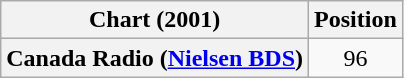<table class="wikitable plainrowheaders">
<tr>
<th>Chart (2001)</th>
<th>Position</th>
</tr>
<tr>
<th scope="row">Canada Radio (<a href='#'>Nielsen BDS</a>)</th>
<td align="center">96</td>
</tr>
</table>
